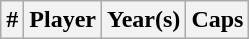<table class="wikitable sortable">
<tr>
<th width=>#</th>
<th width=>Player</th>
<th width=>Year(s)</th>
<th width=>Caps<br></th>
</tr>
</table>
